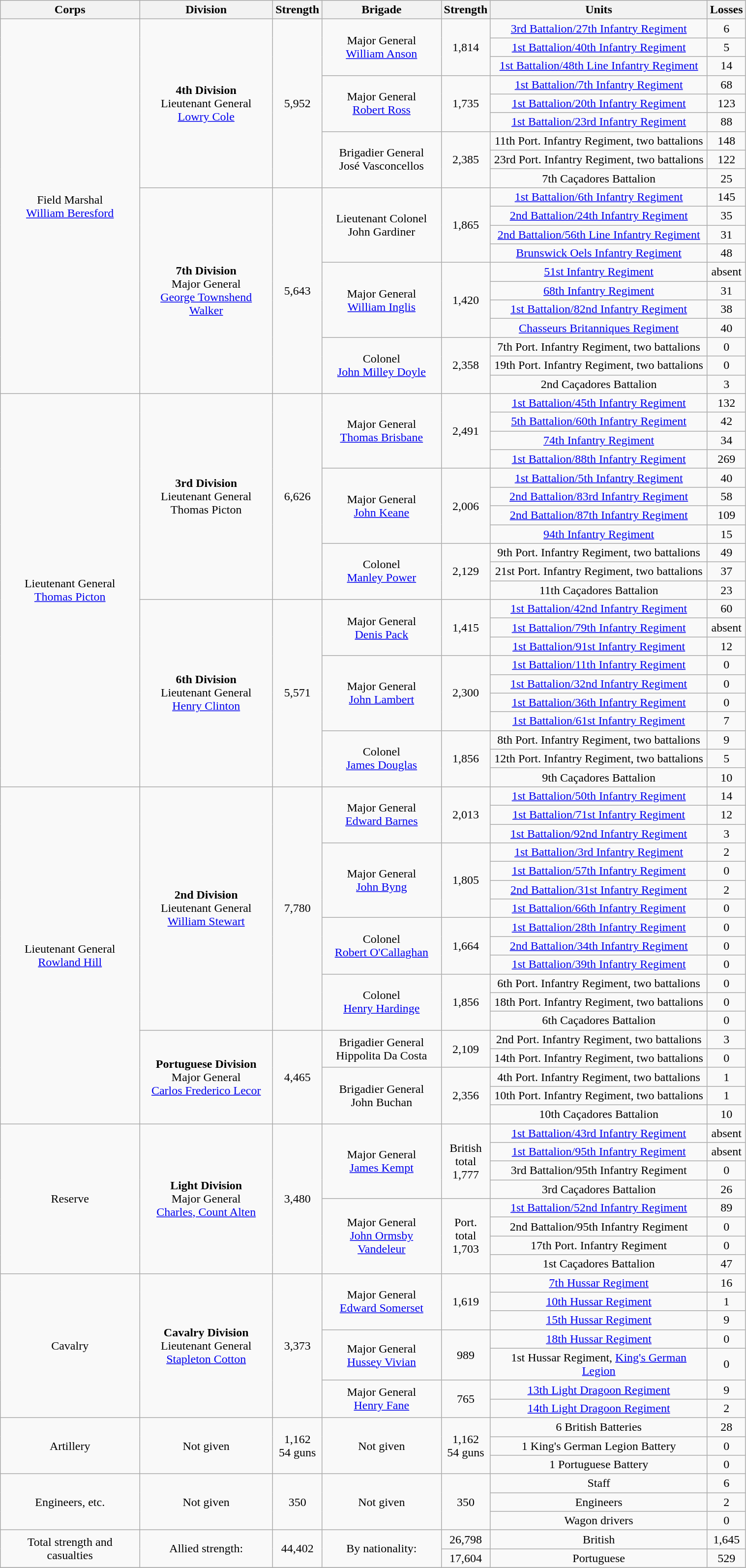<table class="wikitable" style="text-align:center; width:80%;">
<tr>
<th>Corps</th>
<th>Division</th>
<th>Strength</th>
<th>Brigade</th>
<th>Strength</th>
<th>Units</th>
<th>Losses</th>
</tr>
<tr>
<td ROWSPAN=20>Field Marshal<br><a href='#'>William Beresford</a><br></td>
<td ROWSPAN=9><strong>4th Division</strong><br>Lieutenant General<br><a href='#'>Lowry Cole</a><br></td>
<td ROWSPAN=9>5,952</td>
<td ROWSPAN=3>Major General<br><a href='#'>William Anson</a></td>
<td ROWSPAN=3>1,814</td>
<td><a href='#'>3rd Battalion/27th Infantry Regiment</a></td>
<td>6</td>
</tr>
<tr>
<td><a href='#'>1st Battalion/40th Infantry Regiment</a></td>
<td>5</td>
</tr>
<tr>
<td><a href='#'>1st Battalion/48th Line Infantry Regiment</a></td>
<td>14</td>
</tr>
<tr>
<td ROWSPAN=3>Major General<br><a href='#'>Robert Ross</a></td>
<td ROWSPAN=3>1,735</td>
<td><a href='#'>1st Battalion/7th Infantry Regiment</a></td>
<td>68</td>
</tr>
<tr>
<td><a href='#'>1st Battalion/20th Infantry Regiment</a></td>
<td>123</td>
</tr>
<tr>
<td><a href='#'>1st Battalion/23rd Infantry Regiment</a></td>
<td>88</td>
</tr>
<tr>
<td ROWSPAN=3>Brigadier General<br>José Vasconcellos</td>
<td ROWSPAN=3>2,385</td>
<td>11th Port. Infantry Regiment, two battalions</td>
<td>148</td>
</tr>
<tr>
<td>23rd Port. Infantry Regiment, two battalions</td>
<td>122</td>
</tr>
<tr>
<td>7th Caçadores Battalion</td>
<td>25</td>
</tr>
<tr>
<td ROWSPAN=11><strong>7th Division</strong><br>Major General<br><a href='#'>George Townshend Walker</a><br></td>
<td ROWSPAN=11>5,643</td>
<td ROWSPAN=4>Lieutenant Colonel<br>John Gardiner</td>
<td ROWSPAN=4>1,865</td>
<td><a href='#'>1st Battalion/6th Infantry Regiment</a></td>
<td>145</td>
</tr>
<tr>
<td><a href='#'>2nd Battalion/24th Infantry Regiment</a></td>
<td>35</td>
</tr>
<tr>
<td><a href='#'>2nd Battalion/56th Line Infantry Regiment</a></td>
<td>31</td>
</tr>
<tr>
<td><a href='#'>Brunswick Oels Infantry Regiment</a></td>
<td>48</td>
</tr>
<tr>
<td ROWSPAN=4>Major General<br><a href='#'>William Inglis</a></td>
<td ROWSPAN=4>1,420</td>
<td><a href='#'>51st Infantry Regiment</a></td>
<td>absent</td>
</tr>
<tr>
<td><a href='#'>68th Infantry Regiment</a></td>
<td>31</td>
</tr>
<tr>
<td><a href='#'>1st Battalion/82nd Infantry Regiment</a></td>
<td>38</td>
</tr>
<tr>
<td><a href='#'>Chasseurs Britanniques Regiment</a></td>
<td>40</td>
</tr>
<tr>
<td ROWSPAN=3>Colonel<br><a href='#'>John Milley Doyle</a></td>
<td ROWSPAN=3>2,358</td>
<td>7th Port. Infantry Regiment, two battalions</td>
<td>0</td>
</tr>
<tr>
<td>19th Port. Infantry Regiment, two battalions</td>
<td>0</td>
</tr>
<tr>
<td>2nd Caçadores Battalion</td>
<td>3</td>
</tr>
<tr>
<td ROWSPAN=21>Lieutenant General<br><a href='#'>Thomas Picton</a><br></td>
<td ROWSPAN=11><strong>3rd Division</strong><br>Lieutenant General<br>Thomas Picton<br></td>
<td ROWSPAN=11>6,626</td>
<td ROWSPAN=4>Major General<br><a href='#'>Thomas Brisbane</a></td>
<td ROWSPAN=4>2,491</td>
<td><a href='#'>1st Battalion/45th Infantry Regiment</a></td>
<td>132</td>
</tr>
<tr>
<td><a href='#'>5th Battalion/60th Infantry Regiment</a></td>
<td>42</td>
</tr>
<tr>
<td><a href='#'>74th Infantry Regiment</a></td>
<td>34</td>
</tr>
<tr>
<td><a href='#'>1st Battalion/88th Infantry Regiment</a></td>
<td>269</td>
</tr>
<tr>
<td ROWSPAN=4>Major General<br><a href='#'>John Keane</a></td>
<td ROWSPAN=4>2,006</td>
<td><a href='#'>1st Battalion/5th Infantry Regiment</a></td>
<td>40</td>
</tr>
<tr>
<td><a href='#'>2nd Battalion/83rd Infantry Regiment</a></td>
<td>58</td>
</tr>
<tr>
<td><a href='#'>2nd Battalion/87th Infantry Regiment</a></td>
<td>109</td>
</tr>
<tr>
<td><a href='#'>94th Infantry Regiment</a></td>
<td>15</td>
</tr>
<tr>
<td ROWSPAN=3>Colonel<br><a href='#'>Manley Power</a></td>
<td ROWSPAN=3>2,129</td>
<td>9th Port. Infantry Regiment, two battalions</td>
<td>49</td>
</tr>
<tr>
<td>21st Port. Infantry Regiment, two battalions</td>
<td>37</td>
</tr>
<tr>
<td>11th Caçadores Battalion</td>
<td>23</td>
</tr>
<tr>
<td ROWSPAN=10><strong>6th Division</strong><br>Lieutenant General<br><a href='#'>Henry Clinton</a><br></td>
<td ROWSPAN=10>5,571</td>
<td ROWSPAN=3>Major General<br><a href='#'>Denis Pack</a></td>
<td ROWSPAN=3>1,415</td>
<td><a href='#'>1st Battalion/42nd Infantry Regiment</a></td>
<td>60</td>
</tr>
<tr>
<td><a href='#'>1st Battalion/79th Infantry Regiment</a></td>
<td>absent</td>
</tr>
<tr>
<td><a href='#'>1st Battalion/91st Infantry Regiment</a></td>
<td>12</td>
</tr>
<tr>
<td ROWSPAN=4>Major General<br><a href='#'>John Lambert</a></td>
<td ROWSPAN=4>2,300</td>
<td><a href='#'>1st Battalion/11th Infantry Regiment</a></td>
<td>0</td>
</tr>
<tr>
<td><a href='#'>1st Battalion/32nd Infantry Regiment</a></td>
<td>0</td>
</tr>
<tr>
<td><a href='#'>1st Battalion/36th Infantry Regiment</a></td>
<td>0</td>
</tr>
<tr>
<td><a href='#'>1st Battalion/61st Infantry Regiment</a></td>
<td>7</td>
</tr>
<tr>
<td ROWSPAN=3>Colonel<br><a href='#'>James Douglas</a></td>
<td ROWSPAN=3>1,856</td>
<td>8th Port. Infantry Regiment, two battalions</td>
<td>9</td>
</tr>
<tr>
<td>12th Port. Infantry Regiment, two battalions</td>
<td>5</td>
</tr>
<tr>
<td>9th Caçadores Battalion</td>
<td>10</td>
</tr>
<tr>
<td ROWSPAN=18>Lieutenant General<br><a href='#'>Rowland Hill</a><br></td>
<td ROWSPAN=13><strong>2nd Division</strong><br>Lieutenant General<br><a href='#'>William Stewart</a></td>
<td ROWSPAN=13>7,780</td>
<td ROWSPAN=3>Major General<br><a href='#'>Edward Barnes</a></td>
<td ROWSPAN=3>2,013</td>
<td><a href='#'>1st Battalion/50th Infantry Regiment</a></td>
<td>14</td>
</tr>
<tr>
<td><a href='#'>1st Battalion/71st Infantry Regiment</a></td>
<td>12</td>
</tr>
<tr>
<td><a href='#'>1st Battalion/92nd Infantry Regiment</a></td>
<td>3</td>
</tr>
<tr>
<td ROWSPAN=4>Major General<br><a href='#'>John Byng</a></td>
<td ROWSPAN=4>1,805</td>
<td><a href='#'>1st Battalion/3rd Infantry Regiment</a></td>
<td>2</td>
</tr>
<tr>
<td><a href='#'>1st Battalion/57th Infantry Regiment</a></td>
<td>0</td>
</tr>
<tr>
<td><a href='#'>2nd Battalion/31st Infantry Regiment</a></td>
<td>2</td>
</tr>
<tr>
<td><a href='#'>1st Battalion/66th Infantry Regiment</a></td>
<td>0</td>
</tr>
<tr>
<td ROWSPAN=3>Colonel<br><a href='#'>Robert O'Callaghan</a></td>
<td ROWSPAN=3>1,664</td>
<td><a href='#'>1st Battalion/28th Infantry Regiment</a></td>
<td>0</td>
</tr>
<tr>
<td><a href='#'>2nd Battalion/34th Infantry Regiment</a></td>
<td>0</td>
</tr>
<tr>
<td><a href='#'>1st Battalion/39th Infantry Regiment</a></td>
<td>0</td>
</tr>
<tr>
<td ROWSPAN=3>Colonel<br><a href='#'>Henry Hardinge</a></td>
<td ROWSPAN=3>1,856</td>
<td>6th Port. Infantry Regiment, two battalions</td>
<td>0</td>
</tr>
<tr>
<td>18th Port. Infantry Regiment, two battalions</td>
<td>0</td>
</tr>
<tr>
<td>6th Caçadores Battalion</td>
<td>0</td>
</tr>
<tr>
<td ROWSPAN=5><strong>Portuguese Division</strong><br>Major General<br><a href='#'>Carlos Frederico Lecor</a><br></td>
<td ROWSPAN=5>4,465</td>
<td ROWSPAN=2>Brigadier General<br>Hippolita Da Costa</td>
<td ROWSPAN=2>2,109</td>
<td>2nd Port. Infantry Regiment, two battalions</td>
<td>3</td>
</tr>
<tr>
<td>14th Port. Infantry Regiment, two battalions</td>
<td>0</td>
</tr>
<tr>
<td ROWSPAN=3>Brigadier General<br>John Buchan</td>
<td ROWSPAN=3>2,356</td>
<td>4th Port. Infantry Regiment, two battalions</td>
<td>1</td>
</tr>
<tr>
<td>10th Port. Infantry Regiment, two battalions</td>
<td>1</td>
</tr>
<tr>
<td>10th Caçadores Battalion</td>
<td>10</td>
</tr>
<tr>
<td ROWSPAN=8>Reserve</td>
<td ROWSPAN=8><strong>Light Division</strong><br>Major General<br><a href='#'>Charles, Count Alten</a><br></td>
<td ROWSPAN=8>3,480</td>
<td ROWSPAN=4>Major General<br><a href='#'>James Kempt</a></td>
<td ROWSPAN=4>British<br>total<br>1,777</td>
<td><a href='#'>1st Battalion/43rd Infantry Regiment</a></td>
<td>absent</td>
</tr>
<tr>
<td><a href='#'>1st Battalion/95th Infantry Regiment</a></td>
<td>absent</td>
</tr>
<tr>
<td>3rd Battalion/95th Infantry Regiment</td>
<td>0</td>
</tr>
<tr>
<td>3rd Caçadores Battalion</td>
<td>26</td>
</tr>
<tr>
<td ROWSPAN=4>Major General<br><a href='#'>John Ormsby Vandeleur</a></td>
<td ROWSPAN=4>Port.<br>total<br>1,703</td>
<td><a href='#'>1st Battalion/52nd Infantry Regiment</a></td>
<td>89</td>
</tr>
<tr>
<td>2nd Battalion/95th Infantry Regiment</td>
<td>0</td>
</tr>
<tr>
<td>17th Port. Infantry Regiment</td>
<td>0</td>
</tr>
<tr>
<td>1st Caçadores Battalion</td>
<td>47</td>
</tr>
<tr>
<td ROWSPAN=7>Cavalry</td>
<td ROWSPAN=7><strong>Cavalry Division</strong><br>Lieutenant General<br><a href='#'>Stapleton Cotton</a><br></td>
<td ROWSPAN=7>3,373</td>
<td ROWSPAN=3>Major General<br><a href='#'>Edward Somerset</a></td>
<td ROWSPAN=3>1,619</td>
<td><a href='#'>7th Hussar Regiment</a></td>
<td>16</td>
</tr>
<tr>
<td><a href='#'>10th Hussar Regiment</a></td>
<td>1</td>
</tr>
<tr>
<td><a href='#'>15th Hussar Regiment</a></td>
<td>9</td>
</tr>
<tr>
<td ROWSPAN=2>Major General<br><a href='#'>Hussey Vivian</a></td>
<td ROWSPAN=2>989</td>
<td><a href='#'>18th Hussar Regiment</a></td>
<td>0</td>
</tr>
<tr>
<td>1st Hussar Regiment, <a href='#'>King's German Legion</a></td>
<td>0</td>
</tr>
<tr>
<td ROWSPAN=2>Major General<br><a href='#'>Henry Fane</a></td>
<td ROWSPAN=2>765</td>
<td><a href='#'>13th Light Dragoon Regiment</a></td>
<td>9</td>
</tr>
<tr>
<td><a href='#'>14th Light Dragoon Regiment</a></td>
<td>2</td>
</tr>
<tr>
<td ROWSPAN=3>Artillery</td>
<td ROWSPAN=3>Not given</td>
<td ROWSPAN=3>1,162<br>54 guns</td>
<td ROWSPAN=3>Not given</td>
<td ROWSPAN=3>1,162<br>54 guns</td>
<td>6 British Batteries</td>
<td>28</td>
</tr>
<tr>
<td>1 King's German Legion Battery</td>
<td>0</td>
</tr>
<tr>
<td>1 Portuguese Battery</td>
<td>0</td>
</tr>
<tr>
<td ROWSPAN=3>Engineers, etc.</td>
<td ROWSPAN=3>Not given</td>
<td ROWSPAN=3>350</td>
<td ROWSPAN=3>Not given</td>
<td ROWSPAN=3>350</td>
<td>Staff</td>
<td>6</td>
</tr>
<tr>
<td>Engineers</td>
<td>2</td>
</tr>
<tr>
<td>Wagon drivers</td>
<td>0</td>
</tr>
<tr>
<td ROWSPAN=2>Total strength and casualties</td>
<td ROWSPAN=2>Allied strength:</td>
<td ROWSPAN=2>44,402</td>
<td ROWSPAN=2>By nationality:</td>
<td>26,798</td>
<td>British</td>
<td>1,645</td>
</tr>
<tr>
<td>17,604</td>
<td>Portuguese</td>
<td>529</td>
</tr>
<tr>
</tr>
</table>
